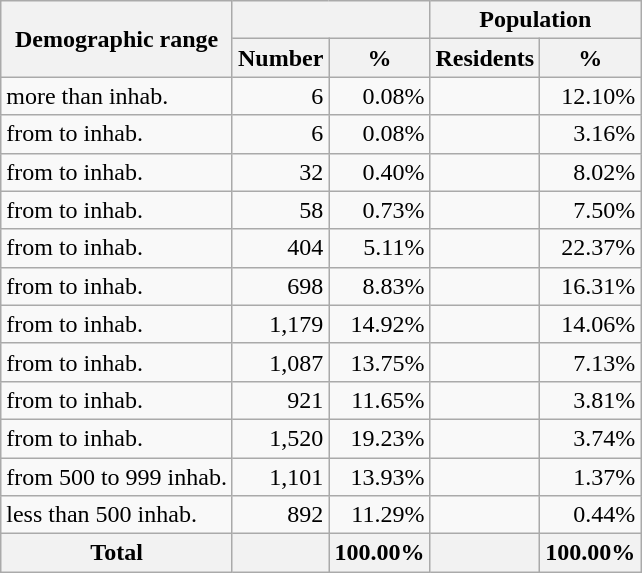<table class="wikitable" style="text-align:right;">
<tr>
<th rowspan="2">Demographic range</th>
<th colspan="2"></th>
<th colspan="2">Population</th>
</tr>
<tr>
<th>Number</th>
<th>%</th>
<th>Residents</th>
<th>%</th>
</tr>
<tr>
<td style="text-align:left;">more than  inhab.</td>
<td>6</td>
<td>0.08%</td>
<td></td>
<td>12.10%</td>
</tr>
<tr>
<td style="text-align:left;">from  to  inhab.</td>
<td>6</td>
<td>0.08%</td>
<td></td>
<td>3.16%</td>
</tr>
<tr>
<td style="text-align:left;">from  to  inhab.</td>
<td>32</td>
<td>0.40%</td>
<td></td>
<td>8.02%</td>
</tr>
<tr>
<td style="text-align:left;">from  to  inhab.</td>
<td>58</td>
<td>0.73%</td>
<td></td>
<td>7.50%</td>
</tr>
<tr>
<td style="text-align:left;">from  to  inhab.</td>
<td>404</td>
<td>5.11%</td>
<td></td>
<td>22.37%</td>
</tr>
<tr>
<td style="text-align:left;">from  to  inhab.</td>
<td>698</td>
<td>8.83%</td>
<td></td>
<td>16.31%</td>
</tr>
<tr>
<td style="text-align:left;">from  to  inhab.</td>
<td>1,179</td>
<td>14.92%</td>
<td></td>
<td>14.06%</td>
</tr>
<tr>
<td style="text-align:left;">from  to  inhab.</td>
<td>1,087</td>
<td>13.75%</td>
<td></td>
<td>7.13%</td>
</tr>
<tr>
<td style="text-align:left;">from  to  inhab.</td>
<td>921</td>
<td>11.65%</td>
<td></td>
<td>3.81%</td>
</tr>
<tr>
<td style="text-align:left;">from  to  inhab.</td>
<td>1,520</td>
<td>19.23%</td>
<td></td>
<td>3.74%</td>
</tr>
<tr>
<td style="text-align:left;">from 500 to 999 inhab.</td>
<td>1,101</td>
<td>13.93%</td>
<td></td>
<td>1.37%</td>
</tr>
<tr>
<td style="text-align:left;">less than 500 inhab.</td>
<td>892</td>
<td>11.29%</td>
<td></td>
<td>0.44%</td>
</tr>
<tr>
<th>Total</th>
<th></th>
<th>100.00%</th>
<th></th>
<th>100.00%</th>
</tr>
</table>
